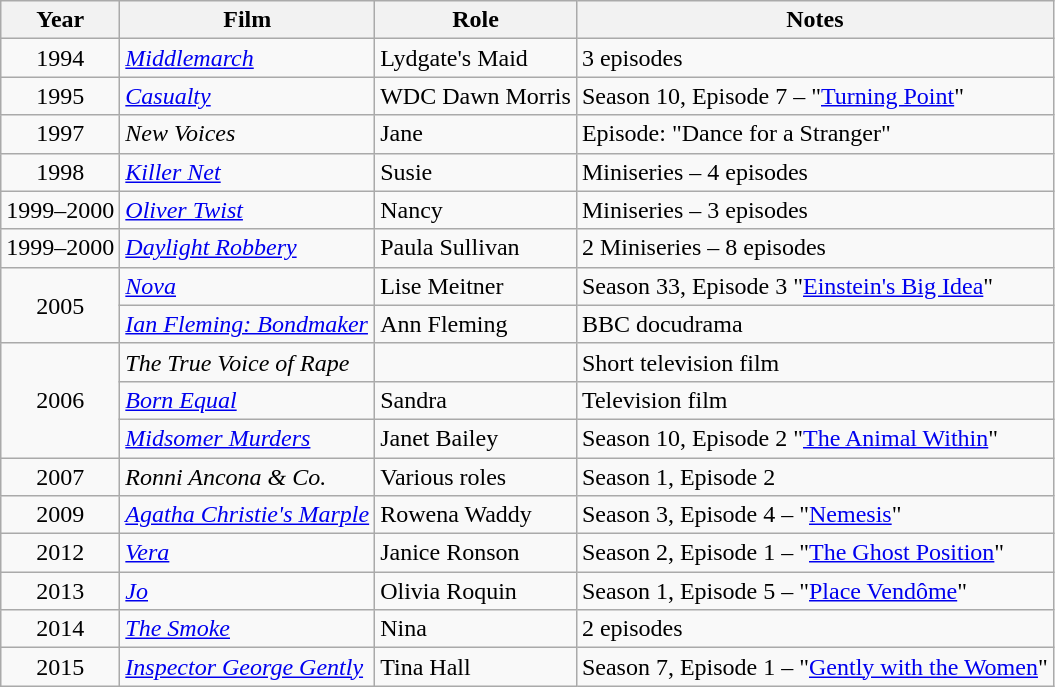<table class="wikitable">
<tr>
<th>Year</th>
<th>Film</th>
<th>Role</th>
<th>Notes</th>
</tr>
<tr>
<td style="text-align:center;">1994</td>
<td><em><a href='#'>Middlemarch</a></em></td>
<td>Lydgate's Maid</td>
<td>3 episodes</td>
</tr>
<tr>
<td style="text-align:center;">1995</td>
<td><em><a href='#'>Casualty</a></em></td>
<td>WDC Dawn Morris</td>
<td>Season 10, Episode 7 – "<a href='#'>Turning Point</a>"</td>
</tr>
<tr>
<td style="text-align:center;">1997</td>
<td><em>New Voices</em></td>
<td>Jane</td>
<td>Episode: "Dance for a Stranger"</td>
</tr>
<tr>
<td style="text-align:center;">1998</td>
<td><em><a href='#'>Killer Net</a></em></td>
<td>Susie</td>
<td>Miniseries – 4 episodes</td>
</tr>
<tr>
<td style="text-align:center;">1999–2000</td>
<td><em><a href='#'>Oliver Twist</a></em></td>
<td>Nancy</td>
<td>Miniseries – 3 episodes</td>
</tr>
<tr>
<td style="text-align:center;">1999–2000</td>
<td><em><a href='#'>Daylight Robbery</a></em></td>
<td>Paula Sullivan</td>
<td>2 Miniseries – 8 episodes</td>
</tr>
<tr>
<td rowspan="2" style="text-align:center;">2005</td>
<td><em><a href='#'>Nova</a></em></td>
<td>Lise Meitner</td>
<td>Season 33, Episode 3 "<a href='#'>Einstein's Big Idea</a>"</td>
</tr>
<tr>
<td><em><a href='#'>Ian Fleming: Bondmaker</a></em></td>
<td>Ann Fleming</td>
<td>BBC docudrama</td>
</tr>
<tr>
<td rowspan="3" style="text-align:center;">2006</td>
<td><em>The True Voice of Rape</em></td>
<td></td>
<td>Short television film</td>
</tr>
<tr>
<td><em><a href='#'>Born Equal</a></em></td>
<td>Sandra</td>
<td>Television film</td>
</tr>
<tr>
<td><em><a href='#'>Midsomer Murders</a></em></td>
<td>Janet Bailey</td>
<td>Season 10, Episode 2 "<a href='#'>The Animal Within</a>"</td>
</tr>
<tr>
<td style="text-align:center;">2007</td>
<td><em>Ronni Ancona & Co.</em></td>
<td>Various roles</td>
<td>Season 1, Episode 2</td>
</tr>
<tr>
<td style="text-align:center;">2009</td>
<td><em><a href='#'>Agatha Christie's Marple</a></em></td>
<td>Rowena Waddy</td>
<td>Season 3, Episode 4 – "<a href='#'>Nemesis</a>"</td>
</tr>
<tr>
<td style="text-align:center;">2012</td>
<td><em><a href='#'>Vera</a></em></td>
<td>Janice Ronson</td>
<td>Season 2, Episode 1 – "<a href='#'>The Ghost Position</a>"</td>
</tr>
<tr>
<td style="text-align:center;">2013</td>
<td><em><a href='#'>Jo</a></em></td>
<td>Olivia Roquin</td>
<td>Season 1, Episode 5 –  "<a href='#'>Place Vendôme</a>"</td>
</tr>
<tr>
<td style="text-align:center;">2014</td>
<td><em><a href='#'>The Smoke</a></em></td>
<td>Nina</td>
<td>2 episodes</td>
</tr>
<tr>
<td style="text-align:center;">2015</td>
<td><em><a href='#'>Inspector George Gently</a></em></td>
<td>Tina Hall</td>
<td>Season 7, Episode 1 – "<a href='#'>Gently with the Women</a>"</td>
</tr>
</table>
